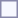<table style="border:1px solid #8888aa; background:#f7f8ff; padding:5px; font-size:95%; margin:0 12px 12px 0;">
</table>
